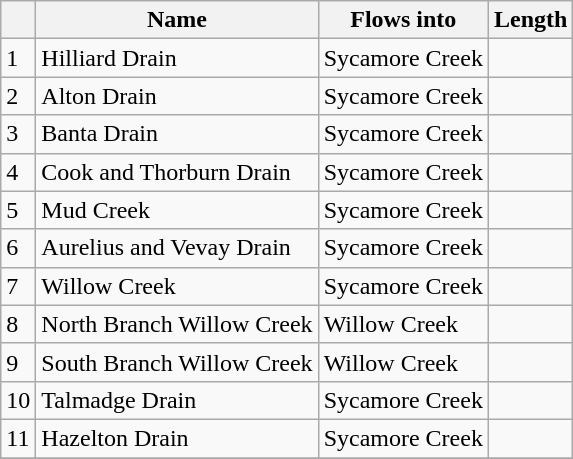<table class="wikitable sortable" border="1">
<tr>
<th></th>
<th>Name</th>
<th>Flows into</th>
<th data-sort-type="number">Length</th>
</tr>
<tr>
<td>1</td>
<td>Hilliard Drain</td>
<td>Sycamore Creek</td>
<td></td>
</tr>
<tr>
<td>2</td>
<td>Alton Drain</td>
<td>Sycamore Creek</td>
<td></td>
</tr>
<tr>
<td>3</td>
<td>Banta Drain</td>
<td>Sycamore Creek</td>
<td></td>
</tr>
<tr>
<td>4</td>
<td>Cook and Thorburn Drain</td>
<td>Sycamore Creek</td>
<td></td>
</tr>
<tr>
<td>5</td>
<td>Mud Creek</td>
<td>Sycamore Creek</td>
<td></td>
</tr>
<tr>
<td>6</td>
<td>Aurelius and Vevay Drain</td>
<td>Sycamore Creek</td>
<td></td>
</tr>
<tr>
<td>7</td>
<td>Willow Creek</td>
<td>Sycamore Creek</td>
<td></td>
</tr>
<tr>
<td>8</td>
<td>North Branch Willow Creek</td>
<td>Willow Creek</td>
<td></td>
</tr>
<tr>
<td>9</td>
<td>South Branch Willow Creek</td>
<td>Willow Creek</td>
<td></td>
</tr>
<tr>
<td>10</td>
<td>Talmadge Drain</td>
<td>Sycamore Creek</td>
<td></td>
</tr>
<tr>
<td>11</td>
<td>Hazelton Drain</td>
<td>Sycamore Creek</td>
<td></td>
</tr>
<tr>
</tr>
</table>
